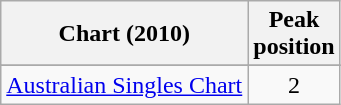<table class="wikitable">
<tr>
<th>Chart (2010)</th>
<th>Peak<br>position</th>
</tr>
<tr>
</tr>
<tr>
<td><a href='#'>Australian Singles Chart</a></td>
<td align="center">2</td>
</tr>
</table>
